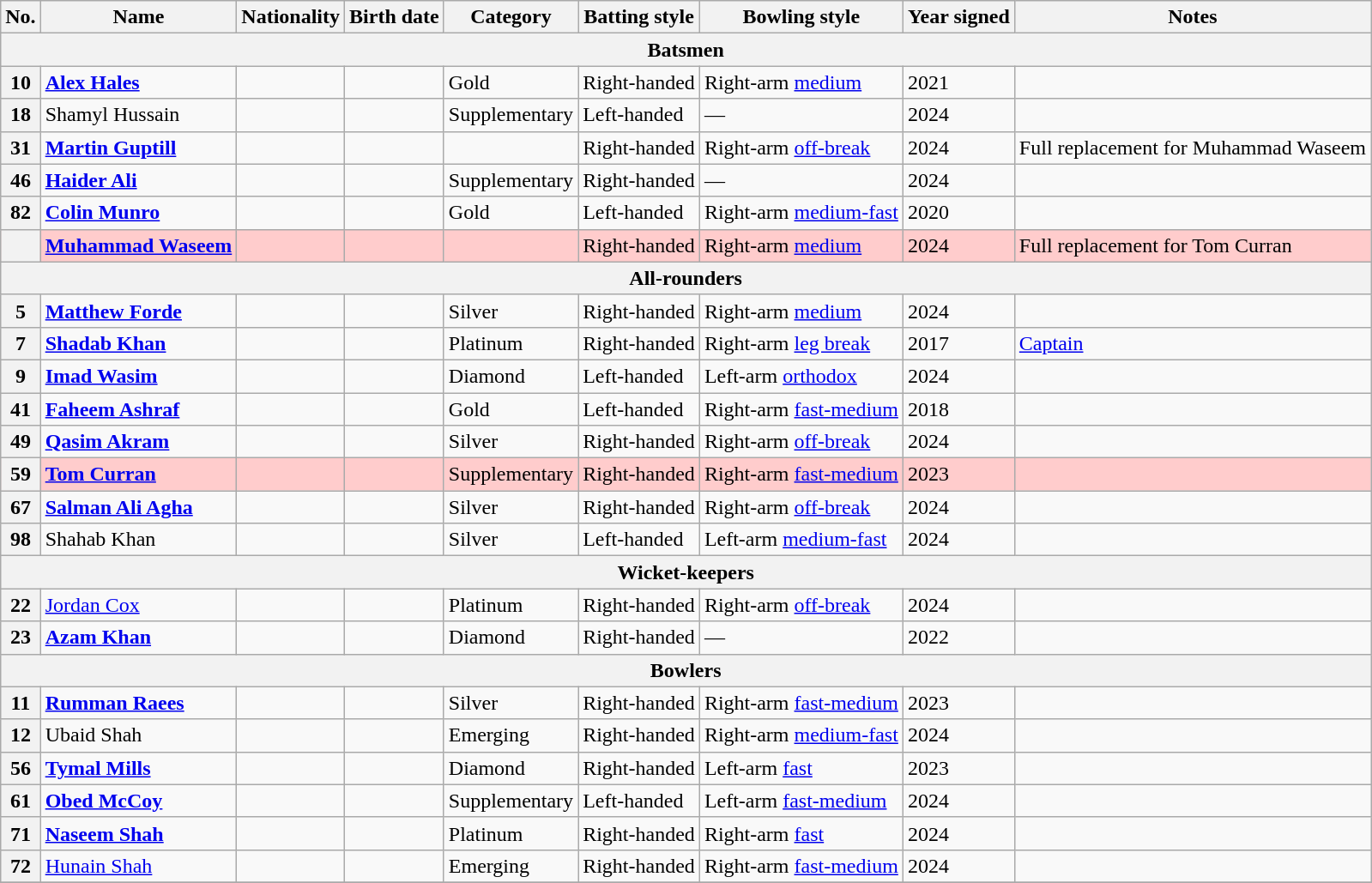<table class="wikitable">
<tr>
<th>No.</th>
<th>Name</th>
<th>Nationality</th>
<th>Birth date</th>
<th>Category</th>
<th>Batting style</th>
<th>Bowling style</th>
<th>Year signed</th>
<th>Notes</th>
</tr>
<tr>
<th colspan="9">Batsmen</th>
</tr>
<tr>
<th>10</th>
<td><strong><a href='#'>Alex Hales</a></strong></td>
<td></td>
<td></td>
<td>Gold</td>
<td>Right-handed</td>
<td>Right-arm <a href='#'>medium</a></td>
<td>2021</td>
<td></td>
</tr>
<tr>
<th>18</th>
<td>Shamyl Hussain</td>
<td></td>
<td></td>
<td>Supplementary</td>
<td>Left-handed</td>
<td>—</td>
<td>2024</td>
<td></td>
</tr>
<tr>
<th>31</th>
<td><strong><a href='#'>Martin Guptill</a></strong></td>
<td></td>
<td></td>
<td></td>
<td>Right-handed</td>
<td>Right-arm <a href='#'>off-break</a></td>
<td>2024</td>
<td>Full replacement for Muhammad Waseem</td>
</tr>
<tr>
<th>46</th>
<td><strong><a href='#'>Haider Ali</a></strong></td>
<td></td>
<td></td>
<td>Supplementary</td>
<td>Right-handed</td>
<td>—</td>
<td>2024</td>
<td></td>
</tr>
<tr>
<th>82</th>
<td><strong><a href='#'>Colin Munro</a></strong></td>
<td></td>
<td></td>
<td>Gold</td>
<td>Left-handed</td>
<td>Right-arm <a href='#'>medium-fast</a></td>
<td>2020</td>
<td></td>
</tr>
<tr style="background:#FFCCCC">
<th></th>
<td><strong><a href='#'>Muhammad Waseem</a></strong></td>
<td></td>
<td></td>
<td></td>
<td>Right-handed</td>
<td>Right-arm <a href='#'>medium</a></td>
<td>2024</td>
<td>Full replacement for Tom Curran</td>
</tr>
<tr>
<th colspan="9">All-rounders</th>
</tr>
<tr>
<th>5</th>
<td><strong><a href='#'>Matthew Forde</a></strong></td>
<td></td>
<td></td>
<td>Silver</td>
<td>Right-handed</td>
<td>Right-arm <a href='#'>medium</a></td>
<td>2024</td>
<td></td>
</tr>
<tr>
<th>7</th>
<td><strong><a href='#'>Shadab Khan</a></strong></td>
<td></td>
<td></td>
<td>Platinum</td>
<td>Right-handed</td>
<td>Right-arm <a href='#'>leg break</a></td>
<td>2017</td>
<td><a href='#'>Captain</a></td>
</tr>
<tr>
<th>9</th>
<td><strong><a href='#'>Imad Wasim</a></strong></td>
<td></td>
<td></td>
<td>Diamond</td>
<td>Left-handed</td>
<td>Left-arm <a href='#'>orthodox</a></td>
<td>2024</td>
<td></td>
</tr>
<tr>
<th>41</th>
<td><strong><a href='#'>Faheem Ashraf</a></strong></td>
<td></td>
<td></td>
<td>Gold</td>
<td>Left-handed</td>
<td>Right-arm <a href='#'>fast-medium</a></td>
<td>2018</td>
<td></td>
</tr>
<tr>
<th>49</th>
<td><strong><a href='#'>Qasim Akram</a></strong></td>
<td></td>
<td></td>
<td>Silver</td>
<td>Right-handed</td>
<td>Right-arm <a href='#'>off-break</a></td>
<td>2024</td>
<td></td>
</tr>
<tr style="background:#FFCCCC">
<th>59</th>
<td><strong><a href='#'>Tom Curran</a></strong></td>
<td></td>
<td></td>
<td>Supplementary</td>
<td>Right-handed</td>
<td>Right-arm <a href='#'>fast-medium</a></td>
<td>2023</td>
<td></td>
</tr>
<tr>
<th>67</th>
<td><strong><a href='#'>Salman Ali Agha</a></strong></td>
<td></td>
<td></td>
<td>Silver</td>
<td>Right-handed</td>
<td>Right-arm <a href='#'>off-break</a></td>
<td>2024</td>
<td></td>
</tr>
<tr>
<th>98</th>
<td>Shahab Khan</td>
<td></td>
<td></td>
<td>Silver</td>
<td>Left-handed</td>
<td>Left-arm <a href='#'>medium-fast</a></td>
<td>2024</td>
<td></td>
</tr>
<tr>
<th colspan="9">Wicket-keepers</th>
</tr>
<tr>
<th>22</th>
<td><a href='#'>Jordan Cox</a></td>
<td></td>
<td></td>
<td>Platinum</td>
<td>Right-handed</td>
<td>Right-arm <a href='#'>off-break</a></td>
<td>2024</td>
<td></td>
</tr>
<tr>
<th>23</th>
<td><strong><a href='#'>Azam Khan</a></strong></td>
<td></td>
<td></td>
<td>Diamond</td>
<td>Right-handed</td>
<td>—</td>
<td>2022</td>
<td></td>
</tr>
<tr>
<th colspan="9">Bowlers</th>
</tr>
<tr>
<th>11</th>
<td><strong><a href='#'>Rumman Raees</a></strong></td>
<td></td>
<td></td>
<td>Silver</td>
<td>Right-handed</td>
<td>Right-arm <a href='#'>fast-medium</a></td>
<td>2023</td>
<td></td>
</tr>
<tr>
<th>12</th>
<td>Ubaid Shah</td>
<td></td>
<td></td>
<td>Emerging</td>
<td>Right-handed</td>
<td>Right-arm <a href='#'>medium-fast</a></td>
<td>2024</td>
<td></td>
</tr>
<tr>
<th>56</th>
<td><strong><a href='#'>Tymal Mills</a></strong></td>
<td></td>
<td></td>
<td>Diamond</td>
<td>Right-handed</td>
<td>Left-arm <a href='#'>fast</a></td>
<td>2023</td>
<td></td>
</tr>
<tr>
<th>61</th>
<td><strong><a href='#'>Obed McCoy</a></strong></td>
<td></td>
<td></td>
<td>Supplementary</td>
<td>Left-handed</td>
<td>Left-arm <a href='#'>fast-medium</a></td>
<td>2024</td>
<td></td>
</tr>
<tr>
<th>71</th>
<td><strong><a href='#'>Naseem Shah</a></strong></td>
<td></td>
<td></td>
<td>Platinum</td>
<td>Right-handed</td>
<td>Right-arm <a href='#'>fast</a></td>
<td>2024</td>
<td></td>
</tr>
<tr>
<th>72</th>
<td><a href='#'>Hunain Shah</a></td>
<td></td>
<td></td>
<td>Emerging</td>
<td>Right-handed</td>
<td>Right-arm <a href='#'>fast-medium</a></td>
<td>2024</td>
<td></td>
</tr>
<tr>
</tr>
</table>
